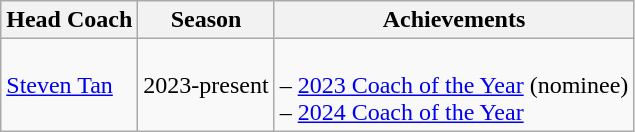<table class="wikitable" style="font-size:100%">
<tr>
<th>Head Coach</th>
<th>Season</th>
<th>Achievements</th>
</tr>
<tr>
<td><a href='#'>Steven Tan</a></td>
<td>2023-present</td>
<td><br>– <a href='#'> 2023 Coach of the Year</a> (nominee)<br>
– <a href='#'> 2024 Coach of the Year</a></td>
</tr>
</table>
